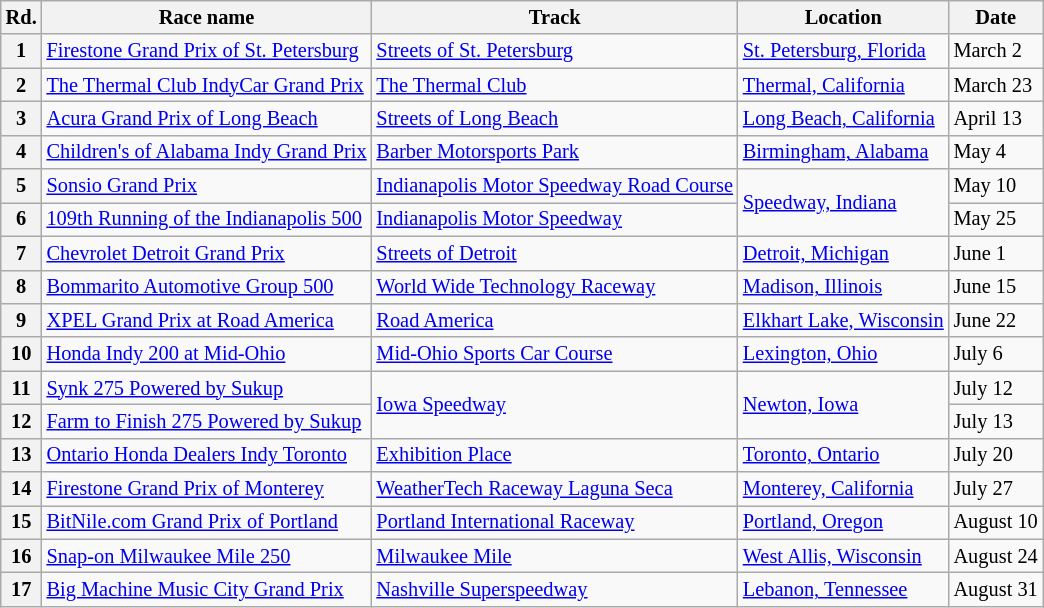<table class="wikitable" style="font-size: 85%">
<tr>
<th>Rd.</th>
<th>Race name</th>
<th>Track</th>
<th>Location</th>
<th>Date</th>
</tr>
<tr>
<th>1</th>
<td><a href='#'>Firestone Grand Prix of St. Petersburg</a></td>
<td> <a href='#'>Streets of St. Petersburg</a></td>
<td><a href='#'>St. Petersburg, Florida</a></td>
<td>March 2</td>
</tr>
<tr>
<th>2</th>
<td><a href='#'>The Thermal Club IndyCar Grand Prix</a></td>
<td> <a href='#'>The Thermal Club</a></td>
<td><a href='#'>Thermal, California</a></td>
<td>March 23</td>
</tr>
<tr>
<th>3</th>
<td><a href='#'>Acura Grand Prix of Long Beach</a></td>
<td> <a href='#'>Streets of Long Beach</a></td>
<td><a href='#'>Long Beach, California</a></td>
<td>April 13</td>
</tr>
<tr>
<th>4</th>
<td><a href='#'>Children's of Alabama Indy Grand Prix</a></td>
<td> <a href='#'>Barber Motorsports Park</a></td>
<td><a href='#'>Birmingham, Alabama</a></td>
<td>May 4</td>
</tr>
<tr>
<th>5</th>
<td><a href='#'>Sonsio Grand Prix</a></td>
<td> <a href='#'>Indianapolis Motor Speedway Road Course</a></td>
<td rowspan=2><a href='#'>Speedway, Indiana</a></td>
<td>May 10</td>
</tr>
<tr>
<th>6</th>
<td><a href='#'>109th Running of the Indianapolis 500</a></td>
<td> <a href='#'>Indianapolis Motor Speedway</a></td>
<td>May 25</td>
</tr>
<tr>
<th>7</th>
<td><a href='#'>Chevrolet Detroit Grand Prix</a></td>
<td> <a href='#'>Streets of Detroit</a></td>
<td><a href='#'>Detroit, Michigan</a></td>
<td>June 1</td>
</tr>
<tr>
<th>8</th>
<td><a href='#'>Bommarito Automotive Group 500</a></td>
<td> <a href='#'>World Wide Technology Raceway</a></td>
<td><a href='#'>Madison, Illinois</a></td>
<td>June 15</td>
</tr>
<tr>
<th>9</th>
<td><a href='#'>XPEL Grand Prix at Road America</a></td>
<td> <a href='#'>Road America</a></td>
<td><a href='#'>Elkhart Lake, Wisconsin</a></td>
<td>June 22</td>
</tr>
<tr>
<th>10</th>
<td><a href='#'>Honda Indy 200 at Mid-Ohio</a></td>
<td> <a href='#'>Mid-Ohio Sports Car Course</a></td>
<td><a href='#'>Lexington, Ohio</a></td>
<td>July 6</td>
</tr>
<tr>
<th>11</th>
<td><a href='#'>Synk 275 Powered by Sukup</a></td>
<td rowspan=2> <a href='#'>Iowa Speedway</a></td>
<td rowspan=2><a href='#'>Newton, Iowa</a></td>
<td>July 12</td>
</tr>
<tr>
<th>12</th>
<td><a href='#'>Farm to Finish 275 Powered by Sukup</a></td>
<td>July 13</td>
</tr>
<tr>
<th>13</th>
<td><a href='#'>Ontario Honda Dealers Indy Toronto</a></td>
<td> <a href='#'>Exhibition Place</a></td>
<td><a href='#'>Toronto, Ontario</a></td>
<td>July 20</td>
</tr>
<tr>
<th>14</th>
<td><a href='#'>Firestone Grand Prix of Monterey</a></td>
<td> <a href='#'>WeatherTech Raceway Laguna Seca</a></td>
<td><a href='#'>Monterey, California</a></td>
<td>July 27</td>
</tr>
<tr>
<th>15</th>
<td><a href='#'>BitNile.com Grand Prix of Portland</a></td>
<td> <a href='#'>Portland International Raceway</a></td>
<td><a href='#'>Portland, Oregon</a></td>
<td>August 10</td>
</tr>
<tr>
<th>16</th>
<td><a href='#'>Snap-on Milwaukee Mile 250</a></td>
<td> <a href='#'>Milwaukee Mile</a></td>
<td><a href='#'>West Allis, Wisconsin</a></td>
<td>August 24</td>
</tr>
<tr>
<th>17</th>
<td><a href='#'>Big Machine Music City Grand Prix</a></td>
<td> <a href='#'>Nashville Superspeedway</a></td>
<td><a href='#'>Lebanon, Tennessee</a></td>
<td>August 31</td>
</tr>
</table>
